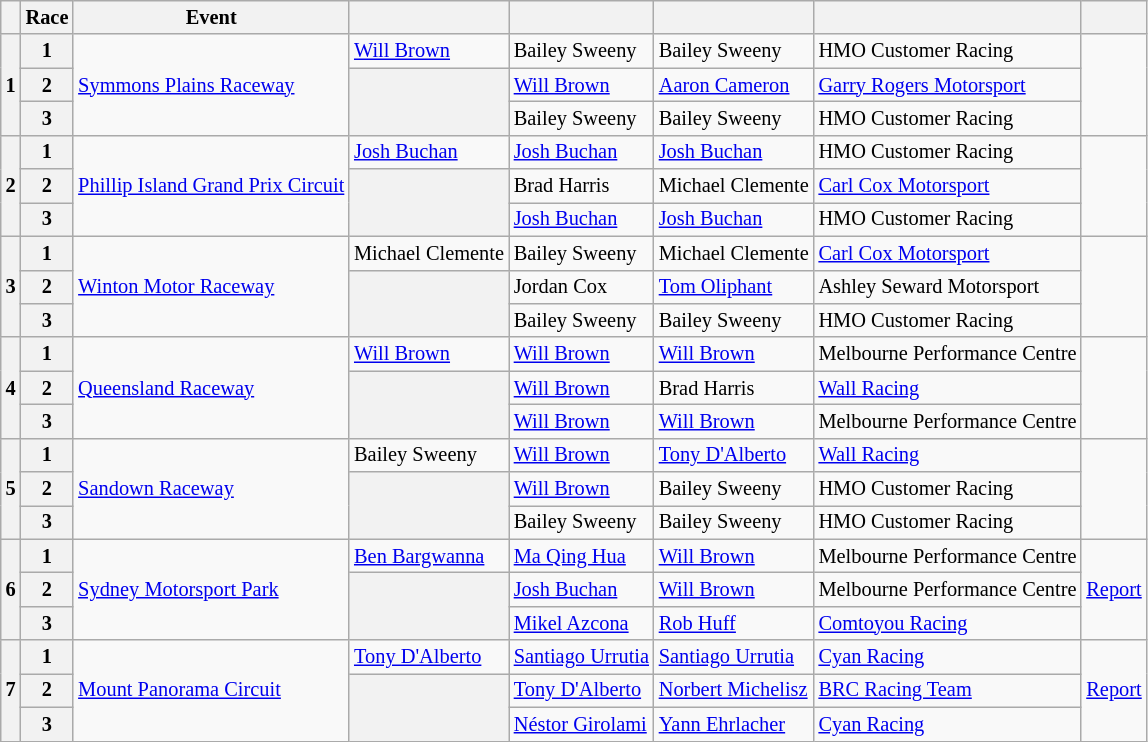<table class="wikitable" style="font-size:85%;">
<tr>
<th></th>
<th>Race</th>
<th>Event</th>
<th></th>
<th></th>
<th></th>
<th></th>
<th></th>
</tr>
<tr>
<th rowspan=3>1</th>
<th>1</th>
<td rowspan=3> <a href='#'>Symmons Plains Raceway</a></td>
<td> <a href='#'>Will Brown</a></td>
<td> Bailey Sweeny</td>
<td> Bailey Sweeny</td>
<td>HMO Customer Racing</td>
<td rowspan=3></td>
</tr>
<tr>
<th>2</th>
<th rowspan=2></th>
<td> <a href='#'>Will Brown</a></td>
<td> <a href='#'>Aaron Cameron</a></td>
<td><a href='#'>Garry Rogers Motorsport</a></td>
</tr>
<tr>
<th>3</th>
<td> Bailey Sweeny</td>
<td> Bailey Sweeny</td>
<td>HMO Customer Racing</td>
</tr>
<tr>
<th rowspan=3>2</th>
<th>1</th>
<td rowspan=3> <a href='#'>Phillip Island Grand Prix Circuit</a></td>
<td> <a href='#'>Josh Buchan</a></td>
<td> <a href='#'>Josh Buchan</a></td>
<td> <a href='#'>Josh Buchan</a></td>
<td>HMO Customer Racing</td>
<td rowspan=3></td>
</tr>
<tr>
<th>2</th>
<th rowspan=2></th>
<td> Brad Harris</td>
<td> Michael Clemente</td>
<td><a href='#'>Carl Cox Motorsport</a></td>
</tr>
<tr>
<th>3</th>
<td> <a href='#'>Josh Buchan</a></td>
<td> <a href='#'>Josh Buchan</a></td>
<td>HMO Customer Racing</td>
</tr>
<tr>
<th rowspan=3>3</th>
<th>1</th>
<td rowspan=3> <a href='#'>Winton Motor Raceway</a></td>
<td> Michael Clemente</td>
<td> Bailey Sweeny</td>
<td> Michael Clemente</td>
<td><a href='#'>Carl Cox Motorsport</a></td>
<td rowspan=3></td>
</tr>
<tr>
<th>2</th>
<th rowspan=2></th>
<td> Jordan Cox</td>
<td> <a href='#'>Tom Oliphant</a></td>
<td>Ashley Seward Motorsport</td>
</tr>
<tr>
<th>3</th>
<td> Bailey Sweeny</td>
<td> Bailey Sweeny</td>
<td>HMO Customer Racing</td>
</tr>
<tr>
<th rowspan=3>4</th>
<th>1</th>
<td rowspan=3> <a href='#'>Queensland Raceway</a></td>
<td> <a href='#'>Will Brown</a></td>
<td> <a href='#'>Will Brown</a></td>
<td> <a href='#'>Will Brown</a></td>
<td>Melbourne Performance Centre</td>
<td rowspan=3></td>
</tr>
<tr>
<th>2</th>
<th rowspan=2></th>
<td> <a href='#'>Will Brown</a></td>
<td> Brad Harris</td>
<td><a href='#'>Wall Racing</a></td>
</tr>
<tr>
<th>3</th>
<td> <a href='#'>Will Brown</a></td>
<td> <a href='#'>Will Brown</a></td>
<td>Melbourne Performance Centre</td>
</tr>
<tr>
<th rowspan=3>5</th>
<th>1</th>
<td rowspan=3> <a href='#'>Sandown Raceway</a></td>
<td> Bailey Sweeny</td>
<td> <a href='#'>Will Brown</a></td>
<td> <a href='#'>Tony D'Alberto</a></td>
<td><a href='#'>Wall Racing</a></td>
<td rowspan=3></td>
</tr>
<tr>
<th>2</th>
<th rowspan=2></th>
<td> <a href='#'>Will Brown</a></td>
<td> Bailey Sweeny</td>
<td>HMO Customer Racing</td>
</tr>
<tr>
<th>3</th>
<td> Bailey Sweeny</td>
<td> Bailey Sweeny</td>
<td>HMO Customer Racing</td>
</tr>
<tr>
<th rowspan=3>6</th>
<th>1</th>
<td rowspan=3> <a href='#'>Sydney Motorsport Park</a></td>
<td> <a href='#'>Ben Bargwanna</a></td>
<td> <a href='#'>Ma Qing Hua</a></td>
<td> <a href='#'>Will Brown</a></td>
<td>Melbourne Performance Centre</td>
<td rowspan=3><a href='#'>Report</a></td>
</tr>
<tr>
<th>2</th>
<th rowspan=2></th>
<td> <a href='#'>Josh Buchan</a></td>
<td> <a href='#'>Will Brown</a></td>
<td>Melbourne Performance Centre</td>
</tr>
<tr>
<th>3</th>
<td> <a href='#'>Mikel Azcona</a></td>
<td> <a href='#'>Rob Huff</a></td>
<td><a href='#'>Comtoyou Racing</a></td>
</tr>
<tr>
<th rowspan=3>7</th>
<th>1</th>
<td rowspan=3> <a href='#'>Mount Panorama Circuit</a></td>
<td> <a href='#'>Tony D'Alberto</a></td>
<td> <a href='#'>Santiago Urrutia</a></td>
<td> <a href='#'>Santiago Urrutia</a></td>
<td><a href='#'>Cyan Racing</a></td>
<td rowspan=3><a href='#'>Report</a></td>
</tr>
<tr>
<th>2</th>
<th rowspan=2></th>
<td> <a href='#'>Tony D'Alberto</a></td>
<td> <a href='#'>Norbert Michelisz</a></td>
<td><a href='#'>BRC Racing Team</a></td>
</tr>
<tr>
<th>3</th>
<td> <a href='#'>Néstor Girolami</a></td>
<td> <a href='#'>Yann Ehrlacher</a></td>
<td><a href='#'>Cyan Racing</a></td>
</tr>
</table>
